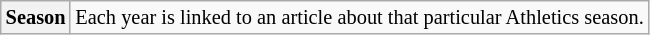<table class="wikitable plainrowheaders" style="font-size:85%">
<tr>
<th scope="row" style="text-align:center"><strong>Season</strong></th>
<td>Each year is linked to an article about that particular Athletics season.<br></td>
</tr>
</table>
